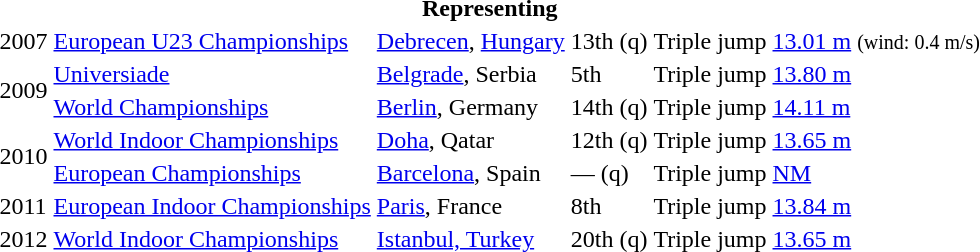<table>
<tr>
<th colspan="6">Representing </th>
</tr>
<tr>
<td>2007</td>
<td><a href='#'>European U23 Championships</a></td>
<td><a href='#'>Debrecen</a>, <a href='#'>Hungary</a></td>
<td>13th (q)</td>
<td>Triple jump</td>
<td><a href='#'>13.01 m</a> <small>(wind: 0.4 m/s)</small></td>
</tr>
<tr>
<td rowspan=2>2009</td>
<td><a href='#'>Universiade</a></td>
<td><a href='#'>Belgrade</a>, Serbia</td>
<td>5th</td>
<td>Triple jump</td>
<td><a href='#'>13.80 m</a></td>
</tr>
<tr>
<td><a href='#'>World Championships</a></td>
<td><a href='#'>Berlin</a>, Germany</td>
<td>14th (q)</td>
<td>Triple jump</td>
<td><a href='#'>14.11 m</a></td>
</tr>
<tr>
<td rowspan=2>2010</td>
<td><a href='#'>World Indoor Championships</a></td>
<td><a href='#'>Doha</a>, Qatar</td>
<td>12th  (q)</td>
<td>Triple jump</td>
<td><a href='#'>13.65 m</a></td>
</tr>
<tr>
<td><a href='#'>European Championships</a></td>
<td><a href='#'>Barcelona</a>, Spain</td>
<td>— (q)</td>
<td>Triple jump</td>
<td><a href='#'>NM</a></td>
</tr>
<tr>
<td>2011</td>
<td><a href='#'>European Indoor Championships</a></td>
<td><a href='#'>Paris</a>, France</td>
<td>8th</td>
<td>Triple jump</td>
<td><a href='#'>13.84 m</a></td>
</tr>
<tr>
<td>2012</td>
<td><a href='#'>World Indoor Championships</a></td>
<td><a href='#'>Istanbul, Turkey</a></td>
<td>20th (q)</td>
<td>Triple jump</td>
<td><a href='#'>13.65 m</a></td>
</tr>
</table>
